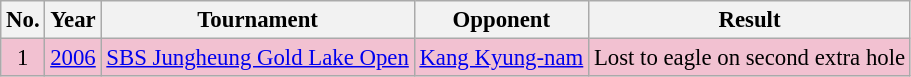<table class="wikitable" style="font-size:95%;">
<tr>
<th>No.</th>
<th>Year</th>
<th>Tournament</th>
<th>Opponent</th>
<th>Result</th>
</tr>
<tr style="background:#F2C1D1;">
<td align=center>1</td>
<td><a href='#'>2006</a></td>
<td><a href='#'>SBS Jungheung Gold Lake Open</a></td>
<td> <a href='#'>Kang Kyung-nam</a></td>
<td>Lost to eagle on second extra hole</td>
</tr>
</table>
